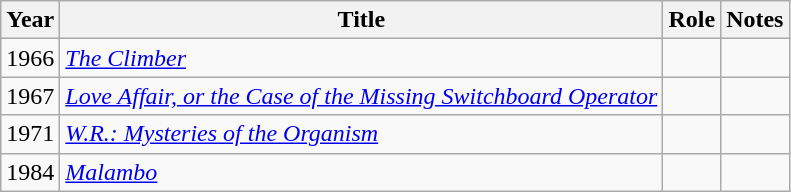<table class="wikitable sortable">
<tr>
<th>Year</th>
<th>Title</th>
<th>Role</th>
<th class="unsortable">Notes</th>
</tr>
<tr>
<td>1966</td>
<td><em><a href='#'>The Climber</a></em></td>
<td></td>
<td></td>
</tr>
<tr>
<td>1967</td>
<td><em><a href='#'>Love Affair, or the Case of the Missing Switchboard Operator</a></em></td>
<td></td>
<td></td>
</tr>
<tr>
<td>1971</td>
<td><em><a href='#'>W.R.: Mysteries of the Organism</a></em></td>
<td></td>
<td></td>
</tr>
<tr>
<td>1984</td>
<td><em><a href='#'>Malambo</a></em></td>
<td></td>
<td></td>
</tr>
</table>
